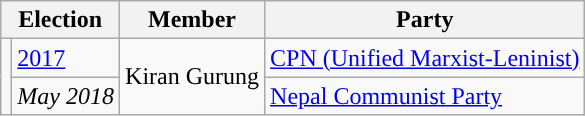<table class="wikitable">
<tr>
<th colspan="2">Election</th>
<th>Member</th>
<th>Party</th>
</tr>
<tr>
<td rowspan="2" style="background-color:"></td>
<td><a href='#'>2017</a></td>
<td rowspan="2">Kiran Gurung</td>
<td><a href='#'>CPN (Unified Marxist-Leninist)</a></td>
</tr>
<tr>
<td><em>May 2018</em></td>
<td><a href='#'>Nepal Communist Party</a></td>
</tr>
</table>
